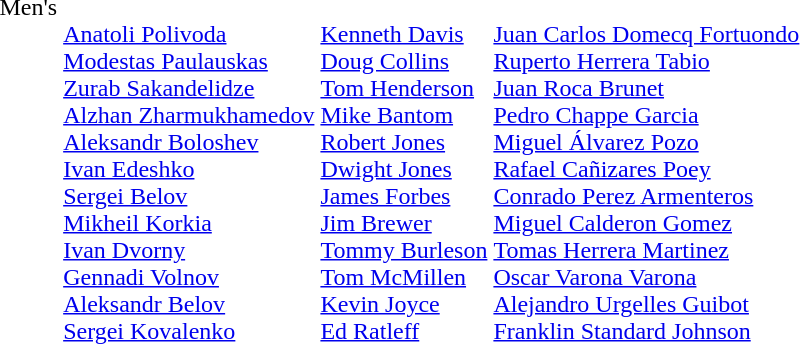<table>
<tr valign="top">
<td>Men's</td>
<td><br><a href='#'>Anatoli Polivoda</a><br><a href='#'>Modestas Paulauskas</a><br><a href='#'>Zurab Sakandelidze</a><br><a href='#'>Alzhan Zharmukhamedov</a><br><a href='#'>Aleksandr Boloshev</a><br><a href='#'>Ivan Edeshko</a><br><a href='#'>Sergei Belov</a><br><a href='#'>Mikheil Korkia</a><br><a href='#'>Ivan Dvorny</a><br><a href='#'>Gennadi Volnov</a><br><a href='#'>Aleksandr Belov</a><br><a href='#'>Sergei Kovalenko</a></td>
<td><br><a href='#'>Kenneth Davis</a><br><a href='#'>Doug Collins</a><br><a href='#'>Tom Henderson</a><br><a href='#'>Mike Bantom</a><br><a href='#'>Robert Jones</a><br><a href='#'>Dwight Jones</a><br><a href='#'>James Forbes</a><br><a href='#'>Jim Brewer</a><br><a href='#'>Tommy Burleson</a><br><a href='#'>Tom McMillen</a><br><a href='#'>Kevin Joyce</a><br><a href='#'>Ed Ratleff</a></td>
<td><br><a href='#'>Juan Carlos Domecq Fortuondo</a><br><a href='#'>Ruperto Herrera Tabio</a><br><a href='#'>Juan Roca Brunet</a><br><a href='#'>Pedro Chappe Garcia</a><br><a href='#'>Miguel Álvarez Pozo</a><br><a href='#'>Rafael Cañizares Poey</a><br><a href='#'>Conrado Perez Armenteros</a><br><a href='#'>Miguel Calderon Gomez</a><br><a href='#'>Tomas Herrera Martinez</a><br><a href='#'>Oscar Varona Varona</a><br><a href='#'>Alejandro Urgelles Guibot</a><br><a href='#'>Franklin Standard Johnson</a></td>
</tr>
</table>
